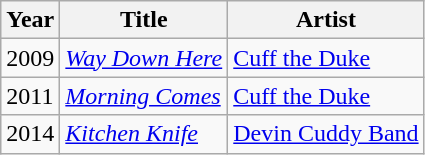<table class="wikitable">
<tr>
<th width="auto">Year</th>
<th width="auto">Title</th>
<th width="auto">Artist</th>
</tr>
<tr>
<td>2009</td>
<td><em><a href='#'>Way Down Here</a></em></td>
<td><a href='#'>Cuff the Duke</a></td>
</tr>
<tr>
<td>2011</td>
<td><em><a href='#'>Morning Comes</a></em></td>
<td><a href='#'>Cuff the Duke</a></td>
</tr>
<tr>
<td>2014</td>
<td><em><a href='#'>Kitchen Knife</a></em></td>
<td><a href='#'>Devin Cuddy Band</a></td>
</tr>
</table>
